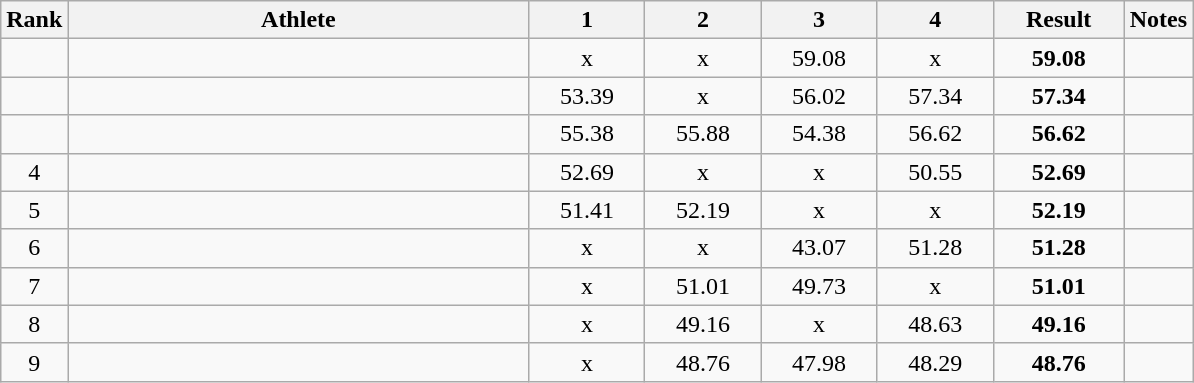<table class="wikitable" style="text-align:center">
<tr>
<th>Rank</th>
<th width=300>Athlete</th>
<th width=70>1</th>
<th width=70>2</th>
<th width=70>3</th>
<th width=70>4</th>
<th width=80>Result</th>
<th>Notes</th>
</tr>
<tr>
<td></td>
<td align=left></td>
<td>x</td>
<td>x</td>
<td>59.08</td>
<td>x</td>
<td><strong>59.08</strong></td>
<td></td>
</tr>
<tr>
<td></td>
<td align=left></td>
<td>53.39</td>
<td>x</td>
<td>56.02</td>
<td>57.34</td>
<td><strong>57.34</strong></td>
<td></td>
</tr>
<tr>
<td></td>
<td align=left></td>
<td>55.38</td>
<td>55.88</td>
<td>54.38</td>
<td>56.62</td>
<td><strong>56.62</strong></td>
<td></td>
</tr>
<tr>
<td>4</td>
<td align=left></td>
<td>52.69</td>
<td>x</td>
<td>x</td>
<td>50.55</td>
<td><strong>52.69</strong></td>
<td></td>
</tr>
<tr>
<td>5</td>
<td align=left></td>
<td>51.41</td>
<td>52.19</td>
<td>x</td>
<td>x</td>
<td><strong>52.19</strong></td>
<td></td>
</tr>
<tr>
<td>6</td>
<td align=left></td>
<td>x</td>
<td>x</td>
<td>43.07</td>
<td>51.28</td>
<td><strong>51.28</strong></td>
<td></td>
</tr>
<tr>
<td>7</td>
<td align=left></td>
<td>x</td>
<td>51.01</td>
<td>49.73</td>
<td>x</td>
<td><strong>51.01</strong></td>
<td></td>
</tr>
<tr>
<td>8</td>
<td align=left></td>
<td>x</td>
<td>49.16</td>
<td>x</td>
<td>48.63</td>
<td><strong>49.16</strong></td>
<td></td>
</tr>
<tr>
<td>9</td>
<td align=left></td>
<td>x</td>
<td>48.76</td>
<td>47.98</td>
<td>48.29</td>
<td><strong>48.76</strong></td>
<td></td>
</tr>
</table>
